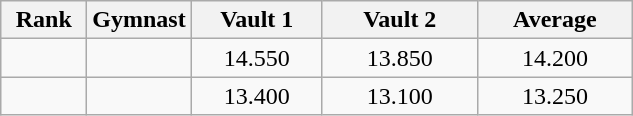<table class="wikitable" style="text-align:center">
<tr>
<th scope="col" style="width:50px;">Rank</th>
<th>Gymnast</th>
<th style="width:5em">Vault 1</th>
<th style="width:6em">Vault 2</th>
<th style="width:6em">Average</th>
</tr>
<tr>
<td></td>
<td align=left></td>
<td>14.550</td>
<td>13.850</td>
<td>14.200</td>
</tr>
<tr>
<td></td>
<td align=left></td>
<td>13.400</td>
<td>13.100</td>
<td>13.250</td>
</tr>
</table>
